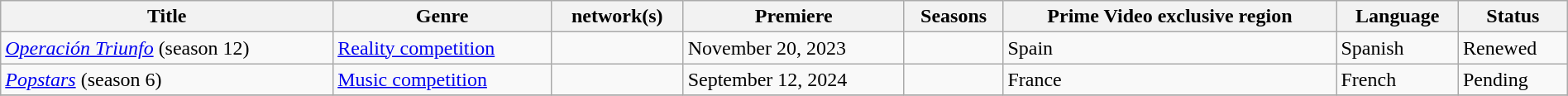<table class="wikitable sortable" style="width:100%;">
<tr>
<th>Title</th>
<th>Genre</th>
<th> network(s)</th>
<th>Premiere</th>
<th>Seasons</th>
<th>Prime Video exclusive region</th>
<th>Language</th>
<th>Status</th>
</tr>
<tr>
<td><em><a href='#'>Operación Triunfo</a></em> (season 12)</td>
<td><a href='#'>Reality competition</a></td>
<td></td>
<td>November 20, 2023</td>
<td></td>
<td>Spain</td>
<td>Spanish</td>
<td>Renewed</td>
</tr>
<tr>
<td><em><a href='#'>Popstars</a></em> (season 6)</td>
<td><a href='#'>Music competition</a></td>
<td></td>
<td>September 12, 2024</td>
<td></td>
<td>France</td>
<td>French</td>
<td>Pending</td>
</tr>
<tr>
</tr>
</table>
